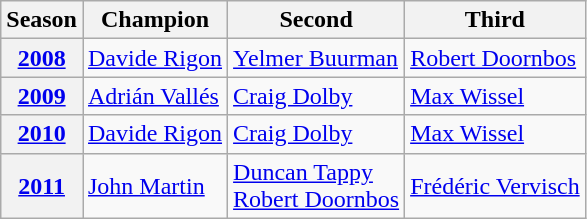<table class="wikitable" style="text-align;">
<tr>
<th>Season</th>
<th>Champion</th>
<th>Second</th>
<th>Third</th>
</tr>
<tr>
<th><a href='#'>2008</a></th>
<td> <a href='#'>Davide Rigon</a></td>
<td> <a href='#'>Yelmer Buurman</a></td>
<td> <a href='#'>Robert Doornbos</a></td>
</tr>
<tr>
<th><a href='#'>2009</a></th>
<td> <a href='#'>Adrián Vallés</a></td>
<td> <a href='#'>Craig Dolby</a></td>
<td> <a href='#'>Max Wissel</a></td>
</tr>
<tr>
<th><a href='#'>2010</a></th>
<td> <a href='#'>Davide Rigon</a></td>
<td> <a href='#'>Craig Dolby</a></td>
<td> <a href='#'>Max Wissel</a></td>
</tr>
<tr>
<th><a href='#'>2011</a></th>
<td> <a href='#'>John Martin</a></td>
<td> <a href='#'>Duncan Tappy</a><br> <a href='#'>Robert Doornbos</a></td>
<td> <a href='#'>Frédéric Vervisch</a></td>
</tr>
</table>
